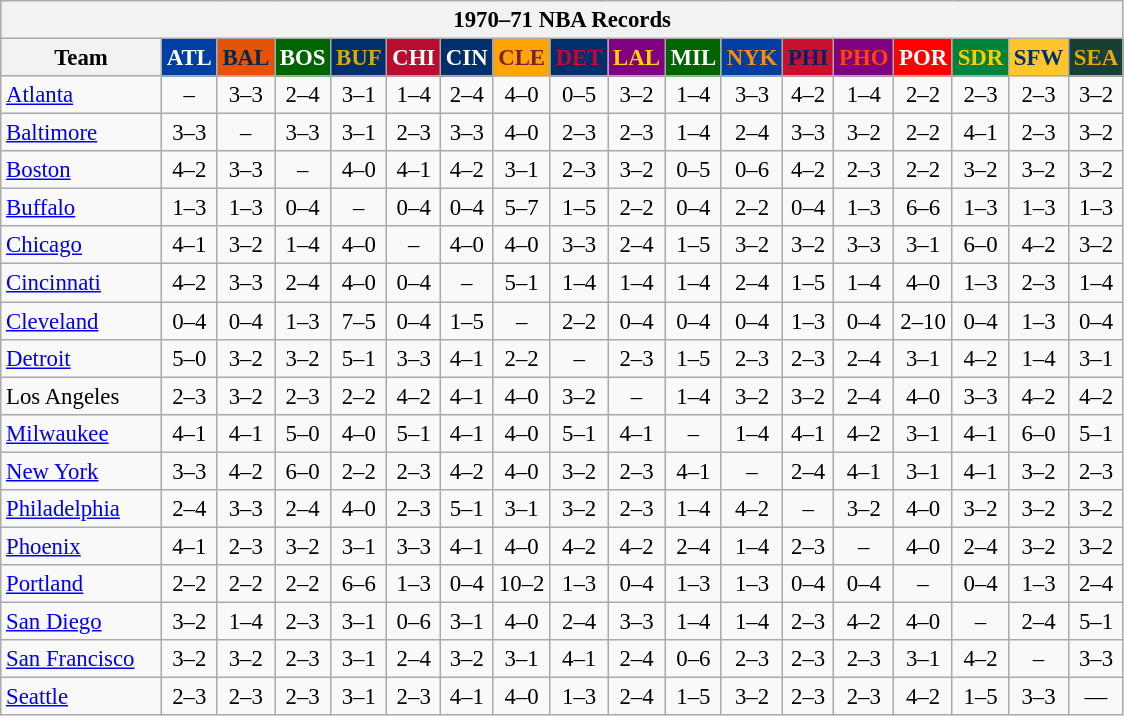<table class="wikitable" style="font-size:95%; text-align:center;">
<tr>
<th colspan=18>1970–71 NBA Records</th>
</tr>
<tr>
<th width=100>Team</th>
<th style="background:#003EA4;color:#FFFFFF;width=35">ATL</th>
<th style="background:#E45206;color:#012854;width=35">BAL</th>
<th style="background:#006400;color:#FFFFFF;width=35">BOS</th>
<th style="background:#012F6B;color:#D9AA00;width=35">BUF</th>
<th style="background:#BA0C2F;color:#FFFFFF;width=35">CHI</th>
<th style="background:#012F6B;color:#FFFFFF;width=35">CIN</th>
<th style="background:#FFA402;color:#77222F;width=35">CLE</th>
<th style="background:#012F6B;color:#D40032;width=35">DET</th>
<th style="background:#800080;color:#FFD700;width=35">LAL</th>
<th style="background:#006400;color:#FFFFFF;width=35">MIL</th>
<th style="background:#003EA4;color:#FF8C00;width=35">NYK</th>
<th style="background:#C90F2E;color:#022167;width=35">PHI</th>
<th style="background:#800080;color:#FF4500;width=35">PHO</th>
<th style="background:#FF0000;color:#FFFFFF;width=35">POR</th>
<th style="background:#00843D;color:#FFCC00;width=35">SDR</th>
<th style="background:#FFC62C;color:#012F6B;width=35">SFW</th>
<th style="background:#173F36;color:#EBAA00;width=35">SEA</th>
</tr>
<tr>
<td style="text-align:left;"><a href='#'>Atlanta</a></td>
<td>–</td>
<td>3–3</td>
<td>2–4</td>
<td>3–1</td>
<td>1–4</td>
<td>2–4</td>
<td>4–0</td>
<td>0–5</td>
<td>3–2</td>
<td>1–4</td>
<td>3–3</td>
<td>4–2</td>
<td>1–4</td>
<td>2–2</td>
<td>2–3</td>
<td>2–3</td>
<td>3–2</td>
</tr>
<tr>
<td style="text-align:left;"><a href='#'>Baltimore</a></td>
<td>3–3</td>
<td>–</td>
<td>3–3</td>
<td>3–1</td>
<td>2–3</td>
<td>3–3</td>
<td>4–0</td>
<td>2–3</td>
<td>2–3</td>
<td>1–4</td>
<td>2–4</td>
<td>3–3</td>
<td>3–2</td>
<td>2–2</td>
<td>4–1</td>
<td>2–3</td>
<td>3–2</td>
</tr>
<tr>
<td style="text-align:left;"><a href='#'>Boston</a></td>
<td>4–2</td>
<td>3–3</td>
<td>–</td>
<td>4–0</td>
<td>4–1</td>
<td>4–2</td>
<td>3–1</td>
<td>2–3</td>
<td>3–2</td>
<td>0–5</td>
<td>0–6</td>
<td>4–2</td>
<td>2–3</td>
<td>2–2</td>
<td>3–2</td>
<td>3–2</td>
<td>3–2</td>
</tr>
<tr>
<td style="text-align:left;"><a href='#'>Buffalo</a></td>
<td>1–3</td>
<td>1–3</td>
<td>0–4</td>
<td>–</td>
<td>0–4</td>
<td>0–4</td>
<td>5–7</td>
<td>1–5</td>
<td>2–2</td>
<td>0–4</td>
<td>2–2</td>
<td>0–4</td>
<td>1–3</td>
<td>6–6</td>
<td>1–3</td>
<td>1–3</td>
<td>1–3</td>
</tr>
<tr>
<td style="text-align:left;"><a href='#'>Chicago</a></td>
<td>4–1</td>
<td>3–2</td>
<td>1–4</td>
<td>4–0</td>
<td>–</td>
<td>4–0</td>
<td>4–0</td>
<td>3–3</td>
<td>2–4</td>
<td>1–5</td>
<td>3–2</td>
<td>3–2</td>
<td>3–3</td>
<td>3–1</td>
<td>6–0</td>
<td>4–2</td>
<td>3–2</td>
</tr>
<tr>
<td style="text-align:left;"><a href='#'>Cincinnati</a></td>
<td>4–2</td>
<td>3–3</td>
<td>2–4</td>
<td>4–0</td>
<td>0–4</td>
<td>–</td>
<td>5–1</td>
<td>1–4</td>
<td>1–4</td>
<td>1–4</td>
<td>2–4</td>
<td>1–5</td>
<td>1–4</td>
<td>4–0</td>
<td>1–3</td>
<td>2–3</td>
<td>1–4</td>
</tr>
<tr>
<td style="text-align:left;"><a href='#'>Cleveland</a></td>
<td>0–4</td>
<td>0–4</td>
<td>1–3</td>
<td>7–5</td>
<td>0–4</td>
<td>1–5</td>
<td>–</td>
<td>2–2</td>
<td>0–4</td>
<td>0–4</td>
<td>0–4</td>
<td>1–3</td>
<td>0–4</td>
<td>2–10</td>
<td>0–4</td>
<td>1–3</td>
<td>0–4</td>
</tr>
<tr>
<td style="text-align:left;"><a href='#'>Detroit</a></td>
<td>5–0</td>
<td>3–2</td>
<td>3–2</td>
<td>5–1</td>
<td>3–3</td>
<td>4–1</td>
<td>2–2</td>
<td>–</td>
<td>2–3</td>
<td>1–5</td>
<td>2–3</td>
<td>2–3</td>
<td>2–4</td>
<td>3–1</td>
<td>4–2</td>
<td>1–4</td>
<td>3–1</td>
</tr>
<tr>
<td style="text-align:left;">Los Angeles</td>
<td>2–3</td>
<td>3–2</td>
<td>2–3</td>
<td>2–2</td>
<td>4–2</td>
<td>4–1</td>
<td>4–0</td>
<td>3–2</td>
<td>–</td>
<td>1–4</td>
<td>3–2</td>
<td>3–2</td>
<td>2–4</td>
<td>4–0</td>
<td>3–3</td>
<td>4–2</td>
<td>4–2</td>
</tr>
<tr>
<td style="text-align:left;"><a href='#'>Milwaukee</a></td>
<td>4–1</td>
<td>4–1</td>
<td>5–0</td>
<td>4–0</td>
<td>5–1</td>
<td>4–1</td>
<td>4–0</td>
<td>5–1</td>
<td>4–1</td>
<td>–</td>
<td>1–4</td>
<td>4–1</td>
<td>4–2</td>
<td>3–1</td>
<td>4–1</td>
<td>6–0</td>
<td>5–1</td>
</tr>
<tr>
<td style="text-align:left;"><a href='#'>New York</a></td>
<td>3–3</td>
<td>4–2</td>
<td>6–0</td>
<td>2–2</td>
<td>2–3</td>
<td>4–2</td>
<td>4–0</td>
<td>3–2</td>
<td>2–3</td>
<td>4–1</td>
<td>–</td>
<td>2–4</td>
<td>4–1</td>
<td>3–1</td>
<td>4–1</td>
<td>3–2</td>
<td>2–3</td>
</tr>
<tr>
<td style="text-align:left;"><a href='#'>Philadelphia</a></td>
<td>2–4</td>
<td>3–3</td>
<td>2–4</td>
<td>4–0</td>
<td>2–3</td>
<td>5–1</td>
<td>3–1</td>
<td>3–2</td>
<td>2–3</td>
<td>1–4</td>
<td>4–2</td>
<td>–</td>
<td>3–2</td>
<td>4–0</td>
<td>3–2</td>
<td>3–2</td>
<td>3–2</td>
</tr>
<tr>
<td style="text-align:left;"><a href='#'>Phoenix</a></td>
<td>4–1</td>
<td>2–3</td>
<td>3–2</td>
<td>3–1</td>
<td>3–3</td>
<td>4–1</td>
<td>4–0</td>
<td>4–2</td>
<td>4–2</td>
<td>2–4</td>
<td>1–4</td>
<td>2–3</td>
<td>–</td>
<td>4–0</td>
<td>2–4</td>
<td>3–2</td>
<td>3–2</td>
</tr>
<tr>
<td style="text-align:left;"><a href='#'>Portland</a></td>
<td>2–2</td>
<td>2–2</td>
<td>2–2</td>
<td>6–6</td>
<td>1–3</td>
<td>0–4</td>
<td>10–2</td>
<td>1–3</td>
<td>0–4</td>
<td>1–3</td>
<td>1–3</td>
<td>0–4</td>
<td>0–4</td>
<td>–</td>
<td>0–4</td>
<td>1–3</td>
<td>2–4</td>
</tr>
<tr>
<td style="text-align:left;"><a href='#'>San Diego</a></td>
<td>3–2</td>
<td>1–4</td>
<td>2–3</td>
<td>3–1</td>
<td>0–6</td>
<td>3–1</td>
<td>4–0</td>
<td>2–4</td>
<td>3–3</td>
<td>1–4</td>
<td>1–4</td>
<td>2–3</td>
<td>4–2</td>
<td>4–0</td>
<td>–</td>
<td>2–4</td>
<td>5–1</td>
</tr>
<tr>
<td style="text-align:left;"><a href='#'>San Francisco</a></td>
<td>3–2</td>
<td>3–2</td>
<td>2–3</td>
<td>3–1</td>
<td>2–4</td>
<td>3–2</td>
<td>3–1</td>
<td>4–1</td>
<td>2–4</td>
<td>0–6</td>
<td>2–3</td>
<td>2–3</td>
<td>2–3</td>
<td>3–1</td>
<td>4–2</td>
<td>–</td>
<td>3–3</td>
</tr>
<tr>
<td style="text-align:left;"><a href='#'>Seattle</a></td>
<td>2–3</td>
<td>2–3</td>
<td>2–3</td>
<td>3–1</td>
<td>2–3</td>
<td>4–1</td>
<td>4–0</td>
<td>1–3</td>
<td>2–4</td>
<td>1–5</td>
<td>3–2</td>
<td>2–3</td>
<td>2–3</td>
<td>4–2</td>
<td>1–5</td>
<td>3–3</td>
<td>—</td>
</tr>
</table>
